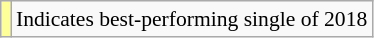<table class="wikitable" style="font-size:90%;">
<tr>
<td style="background-color:#FFFF99"></td>
<td>Indicates best-performing single of 2018</td>
</tr>
</table>
